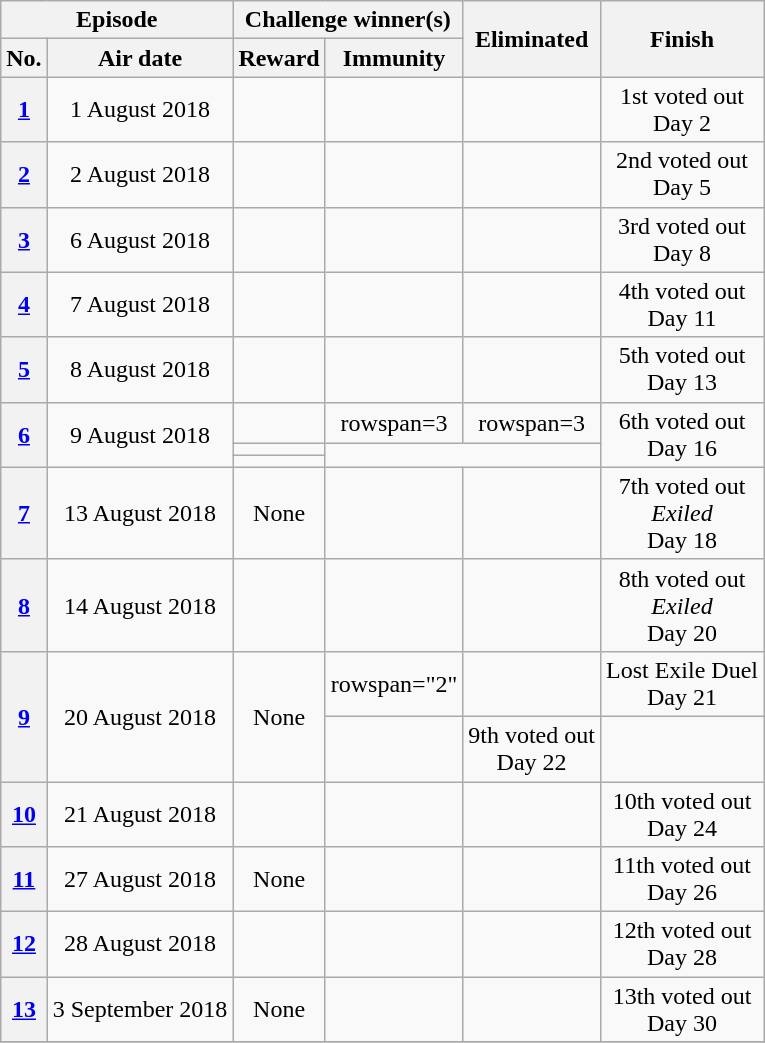<table class="wikitable nowrap" style="text-align:center; font-size:100%">
<tr>
<th colspan="2">Episode</th>
<th colspan="2">Challenge winner(s)</th>
<th rowspan="2">Eliminated</th>
<th rowspan="2">Finish</th>
</tr>
<tr>
<th>No.</th>
<th>Air date</th>
<th>Reward</th>
<th>Immunity</th>
</tr>
<tr>
<th><a href='#'>1</a></th>
<td>1 August 2018</td>
<td> </td>
<td></td>
<td></td>
<td>1st voted out<br>Day 2</td>
</tr>
<tr>
<th><a href='#'>2</a></th>
<td>2 August 2018</td>
<td></td>
<td></td>
<td></td>
<td>2nd voted out<br>Day 5</td>
</tr>
<tr>
<th><a href='#'>3</a></th>
<td>6 August 2018</td>
<td></td>
<td></td>
<td></td>
<td>3rd voted out<br>Day 8</td>
</tr>
<tr>
<th><a href='#'>4</a></th>
<td>7 August 2018</td>
<td></td>
<td></td>
<td></td>
<td>4th voted out<br>Day 11</td>
</tr>
<tr>
<th><a href='#'>5</a></th>
<td>8 August 2018</td>
<td></td>
<td></td>
<td></td>
<td>5th voted out<br>Day 13</td>
</tr>
<tr>
<th rowspan=3><a href='#'>6</a></th>
<td rowspan=3>9 August 2018</td>
<td></td>
<td>rowspan=3 </td>
<td>rowspan=3 </td>
<td rowspan=3>6th voted out<br>Day 16</td>
</tr>
<tr>
<td> </td>
</tr>
<tr>
<td> </td>
</tr>
<tr>
<th><a href='#'>7</a></th>
<td>13 August 2018</td>
<td>None</td>
<td></td>
<td></td>
<td>7th voted out<br><em>Exiled</em><br>Day 18</td>
</tr>
<tr>
<th><a href='#'>8</a></th>
<td>14 August 2018</td>
<td></td>
<td></td>
<td></td>
<td>8th voted out<br><em>Exiled</em><br>Day 20</td>
</tr>
<tr>
<th rowspan="2"><a href='#'>9</a></th>
<td rowspan="2">20 August 2018</td>
<td rowspan="2">None</td>
<td>rowspan="2" </td>
<td></td>
<td>Lost Exile Duel<br>Day 21</td>
</tr>
<tr>
<td></td>
<td>9th voted out<br>Day 22</td>
</tr>
<tr>
<th><a href='#'>10</a></th>
<td>21 August 2018</td>
<td></td>
<td></td>
<td></td>
<td>10th voted out<br>Day 24</td>
</tr>
<tr>
<th><a href='#'>11</a></th>
<td>27 August 2018</td>
<td>None</td>
<td></td>
<td></td>
<td>11th voted out<br>Day 26</td>
</tr>
<tr>
<th><a href='#'>12</a></th>
<td>28 August 2018</td>
<td></td>
<td></td>
<td></td>
<td>12th  voted out<br>Day 28</td>
</tr>
<tr>
<th><a href='#'>13</a></th>
<td>3 September 2018</td>
<td>None</td>
<td></td>
<td></td>
<td>13th voted out<br>Day 30</td>
</tr>
<tr>
</tr>
</table>
